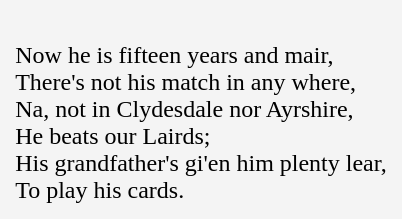<table cellpadding=10 border="0" align=center>
<tr>
<td bgcolor=#f4f4f4><br>Now he is fifteen years and mair,<br>
There's not his match in any where,<br>
Na, not in Clydesdale nor Ayrshire,<br>
He beats our Lairds;<br>
His grandfather's gi'en him plenty lear,<br>
To play his cards.<br></td>
</tr>
</table>
